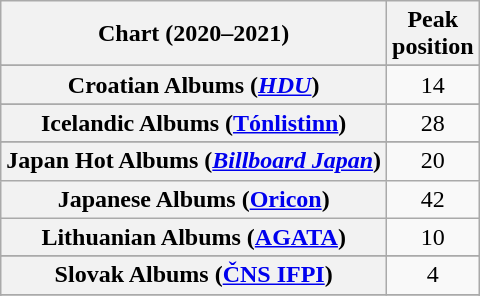<table class="wikitable sortable plainrowheaders" style="text-align:center">
<tr>
<th scope="col">Chart (2020–2021)</th>
<th scope="col">Peak<br>position</th>
</tr>
<tr>
</tr>
<tr>
</tr>
<tr>
</tr>
<tr>
</tr>
<tr>
</tr>
<tr>
<th scope="row">Croatian Albums (<em><a href='#'>HDU</a></em>)</th>
<td>14</td>
</tr>
<tr>
</tr>
<tr>
</tr>
<tr>
</tr>
<tr>
</tr>
<tr>
</tr>
<tr>
</tr>
<tr>
</tr>
<tr>
<th scope="row">Icelandic Albums (<a href='#'>Tónlistinn</a>)</th>
<td>28</td>
</tr>
<tr>
</tr>
<tr>
</tr>
<tr>
<th scope="row">Japan Hot Albums (<em><a href='#'>Billboard Japan</a></em>)</th>
<td>20</td>
</tr>
<tr>
<th scope="row">Japanese Albums (<a href='#'>Oricon</a>)</th>
<td>42</td>
</tr>
<tr>
<th scope="row">Lithuanian Albums (<a href='#'>AGATA</a>)</th>
<td>10</td>
</tr>
<tr>
</tr>
<tr>
</tr>
<tr>
</tr>
<tr>
</tr>
<tr>
<th scope="row">Slovak Albums (<a href='#'>ČNS IFPI</a>)</th>
<td>4</td>
</tr>
<tr>
</tr>
<tr>
</tr>
<tr>
</tr>
<tr>
</tr>
<tr>
</tr>
</table>
